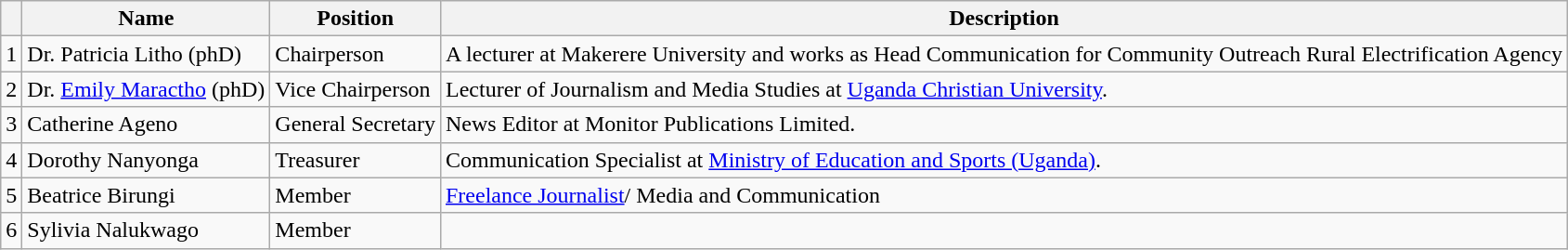<table class="wikitable">
<tr>
<th></th>
<th>Name</th>
<th>Position</th>
<th>Description</th>
</tr>
<tr>
<td>1</td>
<td>Dr. Patricia Litho (phD)</td>
<td>Chairperson</td>
<td>A lecturer at Makerere University and works as Head Communication for Community Outreach Rural Electrification Agency</td>
</tr>
<tr>
<td>2</td>
<td>Dr. <a href='#'>Emily Maractho</a> (phD)</td>
<td>Vice Chairperson</td>
<td>Lecturer of Journalism and Media Studies at <a href='#'>Uganda Christian University</a>.</td>
</tr>
<tr>
<td>3</td>
<td>Catherine Ageno</td>
<td>General Secretary</td>
<td>News Editor at Monitor Publications Limited.</td>
</tr>
<tr>
<td>4</td>
<td>Dorothy Nanyonga</td>
<td>Treasurer</td>
<td>Communication Specialist at <a href='#'>Ministry of Education and Sports (Uganda)</a>.</td>
</tr>
<tr>
<td>5</td>
<td>Beatrice Birungi</td>
<td>Member</td>
<td><a href='#'>Freelance Journalist</a>/ Media and Communication</td>
</tr>
<tr>
<td>6</td>
<td>Sylivia Nalukwago</td>
<td>Member</td>
<td></td>
</tr>
</table>
